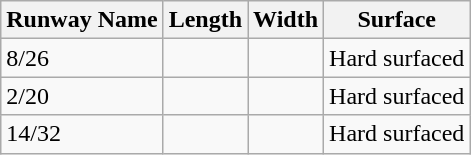<table class="wikitable">
<tr>
<th>Runway Name</th>
<th>Length</th>
<th>Width</th>
<th>Surface</th>
</tr>
<tr>
<td>8/26</td>
<td></td>
<td></td>
<td>Hard surfaced</td>
</tr>
<tr>
<td>2/20</td>
<td></td>
<td></td>
<td>Hard surfaced</td>
</tr>
<tr>
<td>14/32</td>
<td></td>
<td></td>
<td>Hard surfaced</td>
</tr>
</table>
